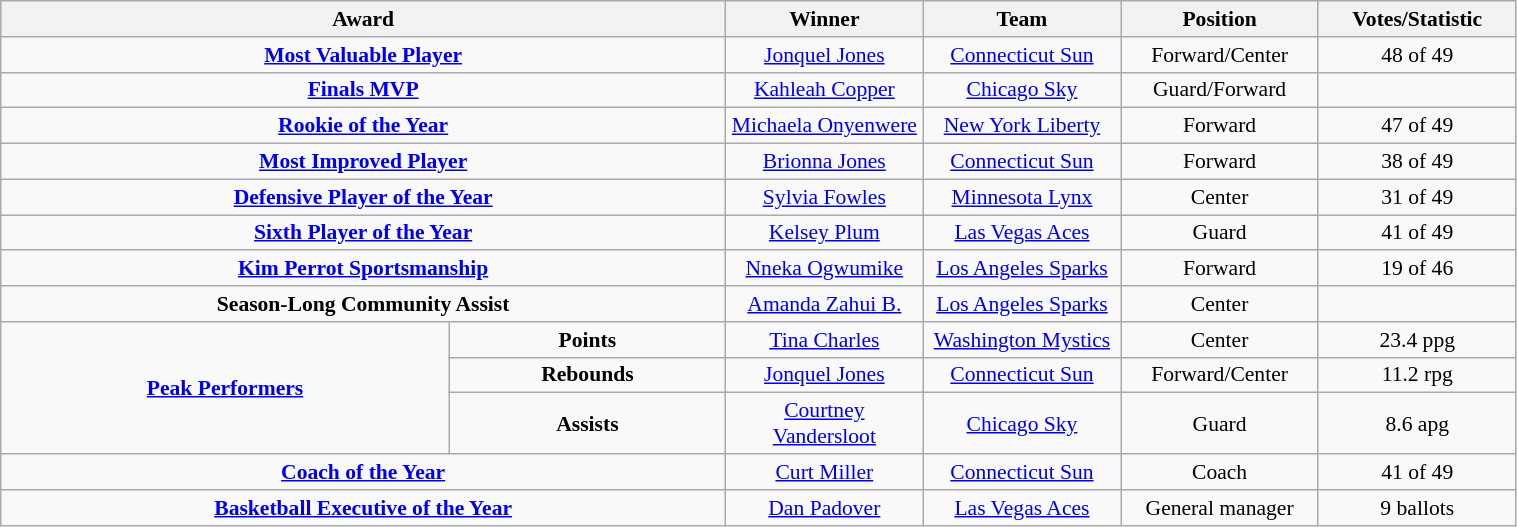<table class="wikitable" style="width: 80%; text-align:center; font-size:90%">
<tr>
<th colspan=2 width=150>Award</th>
<th width=125>Winner</th>
<th width="125">Team</th>
<th width="125">Position</th>
<th width=125>Votes/Statistic</th>
</tr>
<tr>
<td colspan=2><strong><a href='#'>Most Valuable Player</a></strong></td>
<td><a href='#'>Jonquel Jones</a></td>
<td><a href='#'>Connecticut Sun</a></td>
<td>Forward/Center</td>
<td>48 of 49</td>
</tr>
<tr>
<td colspan=2><strong><a href='#'>Finals MVP</a></strong></td>
<td><a href='#'>Kahleah Copper</a></td>
<td><a href='#'>Chicago Sky</a></td>
<td>Guard/Forward</td>
<td></td>
</tr>
<tr>
<td colspan=2><strong><a href='#'>Rookie of the Year</a></strong></td>
<td><a href='#'>Michaela Onyenwere</a></td>
<td><a href='#'>New York Liberty</a></td>
<td>Forward</td>
<td>47 of 49</td>
</tr>
<tr>
<td colspan=2><strong><a href='#'>Most Improved Player</a></strong></td>
<td><a href='#'>Brionna Jones</a></td>
<td><a href='#'>Connecticut Sun</a></td>
<td>Forward</td>
<td>38 of 49</td>
</tr>
<tr>
<td colspan=2><strong><a href='#'>Defensive Player of the Year</a></strong></td>
<td><a href='#'>Sylvia Fowles</a></td>
<td><a href='#'>Minnesota Lynx</a></td>
<td>Center</td>
<td>31 of 49</td>
</tr>
<tr>
<td colspan=2><strong><a href='#'>Sixth Player of the Year</a></strong></td>
<td><a href='#'>Kelsey Plum</a></td>
<td><a href='#'>Las Vegas Aces</a></td>
<td>Guard</td>
<td>41 of 49</td>
</tr>
<tr>
<td colspan=2><strong><a href='#'>Kim Perrot Sportsmanship</a></strong></td>
<td><a href='#'>Nneka Ogwumike</a></td>
<td><a href='#'>Los Angeles Sparks</a></td>
<td>Forward</td>
<td>19 of 46</td>
</tr>
<tr>
<td colspan="2"><strong>Season-Long Community Assist</strong></td>
<td><a href='#'>Amanda Zahui B.</a></td>
<td><a href='#'>Los Angeles Sparks</a></td>
<td>Center</td>
<td></td>
</tr>
<tr>
<td rowspan="3"><strong><a href='#'>Peak Performers</a></strong></td>
<td><strong>Points</strong></td>
<td><a href='#'>Tina Charles</a></td>
<td><a href='#'>Washington Mystics</a></td>
<td>Center</td>
<td>23.4 ppg</td>
</tr>
<tr>
<td><strong>Rebounds</strong></td>
<td><a href='#'>Jonquel Jones</a></td>
<td><a href='#'>Connecticut Sun</a></td>
<td>Forward/Center</td>
<td>11.2 rpg</td>
</tr>
<tr>
<td><strong>Assists</strong></td>
<td><a href='#'>Courtney Vandersloot</a></td>
<td><a href='#'>Chicago Sky</a></td>
<td>Guard</td>
<td>8.6 apg</td>
</tr>
<tr>
<td colspan=2><strong><a href='#'>Coach of the Year</a></strong></td>
<td><a href='#'>Curt Miller</a></td>
<td><a href='#'>Connecticut Sun</a></td>
<td>Coach</td>
<td>41 of 49</td>
</tr>
<tr>
<td colspan=2><strong><a href='#'>Basketball Executive of the Year</a></strong></td>
<td><a href='#'>Dan Padover</a></td>
<td><a href='#'>Las Vegas Aces</a></td>
<td>General manager</td>
<td>9 ballots</td>
</tr>
</table>
